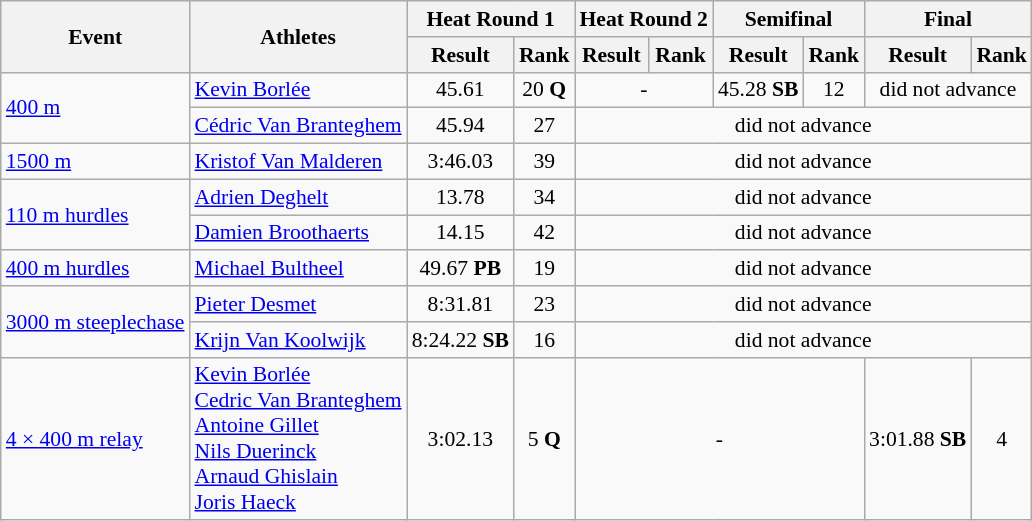<table class="wikitable" border="1" style="font-size:90%">
<tr>
<th rowspan="2">Event</th>
<th rowspan="2">Athletes</th>
<th colspan="2">Heat Round 1</th>
<th colspan="2">Heat Round 2</th>
<th colspan="2">Semifinal</th>
<th colspan="2">Final</th>
</tr>
<tr>
<th>Result</th>
<th>Rank</th>
<th>Result</th>
<th>Rank</th>
<th>Result</th>
<th>Rank</th>
<th>Result</th>
<th>Rank</th>
</tr>
<tr>
<td rowspan=2><a href='#'>400 m</a></td>
<td><a href='#'>Kevin Borlée</a></td>
<td align=center>45.61</td>
<td align=center>20 <strong>Q</strong></td>
<td align=center colspan=2>-</td>
<td align=center>45.28 <strong>SB</strong></td>
<td align=center>12</td>
<td align=center colspan=2>did not advance</td>
</tr>
<tr>
<td><a href='#'>Cédric Van Branteghem</a></td>
<td align=center>45.94</td>
<td align=center>27</td>
<td align=center colspan=6>did not advance</td>
</tr>
<tr>
<td><a href='#'>1500 m</a></td>
<td><a href='#'>Kristof Van Malderen</a></td>
<td align=center>3:46.03</td>
<td align=center>39</td>
<td align=center colspan="6">did not advance</td>
</tr>
<tr>
<td rowspan=2><a href='#'>110 m hurdles</a></td>
<td><a href='#'>Adrien Deghelt</a></td>
<td align=center>13.78</td>
<td align=center>34</td>
<td align=center colspan=6>did not advance</td>
</tr>
<tr>
<td><a href='#'>Damien Broothaerts</a></td>
<td align=center>14.15</td>
<td align=center>42</td>
<td align=center colspan=6>did not advance</td>
</tr>
<tr>
<td><a href='#'>400 m hurdles</a></td>
<td><a href='#'>Michael Bultheel</a></td>
<td align=center>49.67 <strong>PB</strong></td>
<td align=center>19</td>
<td align=center colspan="6">did not advance</td>
</tr>
<tr>
<td rowspan=2><a href='#'>3000 m steeplechase</a></td>
<td><a href='#'>Pieter Desmet</a></td>
<td align=center>8:31.81</td>
<td align=center>23</td>
<td align=center colspan="6">did not advance</td>
</tr>
<tr>
<td><a href='#'>Krijn Van Koolwijk</a></td>
<td align=center>8:24.22 <strong>SB</strong></td>
<td align=center>16</td>
<td align=center colspan="6">did not advance</td>
</tr>
<tr>
<td><a href='#'>4 × 400 m relay</a></td>
<td><a href='#'>Kevin Borlée</a><br><a href='#'>Cedric Van Branteghem</a><br><a href='#'>Antoine Gillet</a><br><a href='#'>Nils Duerinck</a><br><a href='#'>Arnaud Ghislain</a><br><a href='#'>Joris Haeck</a></td>
<td align=center>3:02.13</td>
<td align=center>5 <strong>Q</strong></td>
<td align=center colspan="4">-</td>
<td align=center>3:01.88 <strong>SB</strong></td>
<td align=center>4</td>
</tr>
</table>
